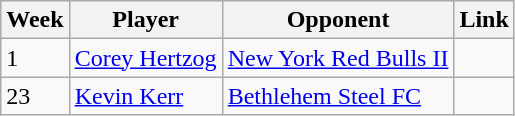<table class=wikitable>
<tr>
<th>Week</th>
<th>Player</th>
<th>Opponent</th>
<th>Link</th>
</tr>
<tr>
<td>1</td>
<td> <a href='#'>Corey Hertzog</a></td>
<td><a href='#'>New York Red Bulls II</a></td>
<td></td>
</tr>
<tr>
<td>23</td>
<td> <a href='#'>Kevin Kerr</a></td>
<td><a href='#'>Bethlehem Steel FC</a></td>
<td></td>
</tr>
</table>
